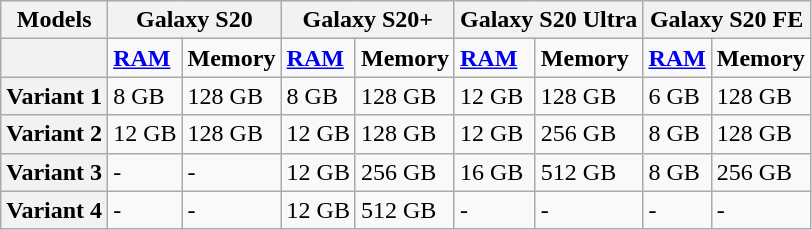<table class="wikitable">
<tr>
<th>Models</th>
<th colspan="2">Galaxy S20</th>
<th colspan="2">Galaxy S20+</th>
<th colspan="2">Galaxy S20 Ultra</th>
<th colspan="2">Galaxy S20 FE</th>
</tr>
<tr>
<th></th>
<td><a href='#'><strong>RAM</strong></a></td>
<td><strong>Memory</strong></td>
<td><a href='#'><strong>RAM</strong></a></td>
<td><strong>Memory</strong></td>
<td><a href='#'><strong>RAM</strong></a></td>
<td><strong>Memory</strong></td>
<td><a href='#'><strong>RAM</strong></a></td>
<td><strong>Memory</strong></td>
</tr>
<tr>
<th>Variant 1</th>
<td>8 GB</td>
<td>128 GB</td>
<td>8 GB</td>
<td>128 GB</td>
<td>12 GB</td>
<td>128 GB</td>
<td>6 GB</td>
<td>128 GB</td>
</tr>
<tr>
<th>Variant 2</th>
<td>12 GB</td>
<td>128 GB</td>
<td>12 GB</td>
<td>128 GB</td>
<td>12 GB</td>
<td>256 GB</td>
<td>8 GB</td>
<td>128 GB</td>
</tr>
<tr>
<th>Variant 3</th>
<td>-</td>
<td>-</td>
<td>12 GB</td>
<td>256 GB</td>
<td>16 GB</td>
<td>512 GB</td>
<td>8 GB</td>
<td>256 GB</td>
</tr>
<tr>
<th>Variant 4</th>
<td>-</td>
<td>-</td>
<td>12 GB</td>
<td>512 GB</td>
<td>-</td>
<td>-</td>
<td>-</td>
<td>-</td>
</tr>
</table>
